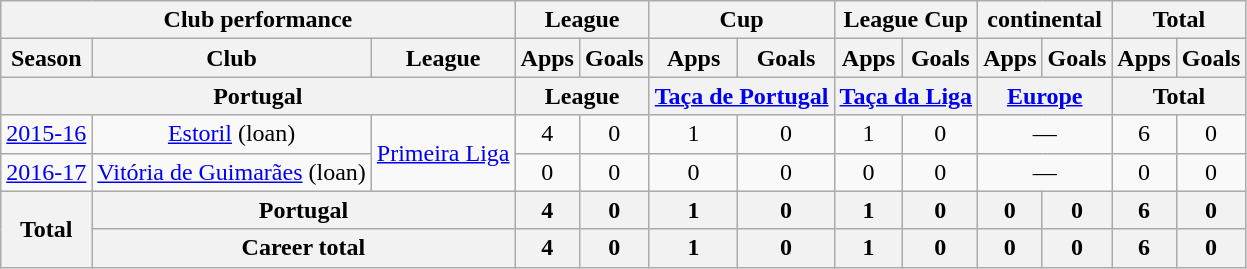<table class="wikitable" style="text-align:center">
<tr>
<th colspan=3>Club performance</th>
<th colspan=2>League</th>
<th colspan=2>Cup</th>
<th colspan=2>League Cup</th>
<th colspan=2>continental</th>
<th colspan=2>Total</th>
</tr>
<tr>
<th>Season</th>
<th>Club</th>
<th>League</th>
<th>Apps</th>
<th>Goals</th>
<th>Apps</th>
<th>Goals</th>
<th>Apps</th>
<th>Goals</th>
<th>Apps</th>
<th>Goals</th>
<th>Apps</th>
<th>Goals</th>
</tr>
<tr>
<th colspan=3>Portugal</th>
<th colspan=2>League</th>
<th colspan=2><a href='#'>Taça de Portugal</a></th>
<th colspan=2><a href='#'>Taça da Liga</a></th>
<th colspan=2><a href='#'>Europe</a></th>
<th colspan=2>Total</th>
</tr>
<tr>
<td><a href='#'>2015-16</a></td>
<td><a href='#'>Estoril</a> (loan)</td>
<td rowspan=2><a href='#'>Primeira Liga</a></td>
<td>4</td>
<td>0</td>
<td>1</td>
<td>0</td>
<td>1</td>
<td>0</td>
<td colspan=2>—</td>
<td>6</td>
<td>0</td>
</tr>
<tr>
<td><a href='#'>2016-17</a></td>
<td><a href='#'>Vitória de Guimarães</a> (loan)</td>
<td>0</td>
<td>0</td>
<td>0</td>
<td>0</td>
<td>0</td>
<td>0</td>
<td colspan=2>—</td>
<td>0</td>
<td>0</td>
</tr>
<tr>
<th rowspan=2>Total</th>
<th colspan=2>Portugal</th>
<th>4</th>
<th>0</th>
<th>1</th>
<th>0</th>
<th>1</th>
<th>0</th>
<th>0</th>
<th>0</th>
<th>6</th>
<th>0</th>
</tr>
<tr>
<th colspan=2>Career total</th>
<th>4</th>
<th>0</th>
<th>1</th>
<th>0</th>
<th>1</th>
<th>0</th>
<th>0</th>
<th>0</th>
<th>6</th>
<th>0</th>
</tr>
</table>
